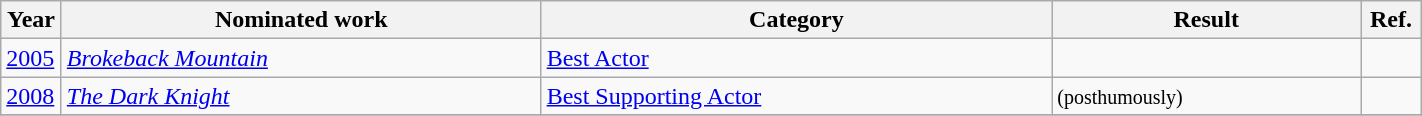<table class="wikitable sortable" width=75%>
<tr>
<th width = 33px>Year</th>
<th>Nominated work</th>
<th>Category</th>
<th>Result</th>
<th width = 33px>Ref.</th>
</tr>
<tr>
<td><a href='#'>2005</a></td>
<td><em><a href='#'>Brokeback Mountain</a></em></td>
<td><a href='#'>Best Actor</a></td>
<td></td>
<td></td>
</tr>
<tr>
<td><a href='#'>2008</a></td>
<td><em><a href='#'>The Dark Knight</a></em></td>
<td><a href='#'>Best Supporting Actor</a></td>
<td> <small>(posthumously)</small></td>
<td></td>
</tr>
<tr>
</tr>
</table>
